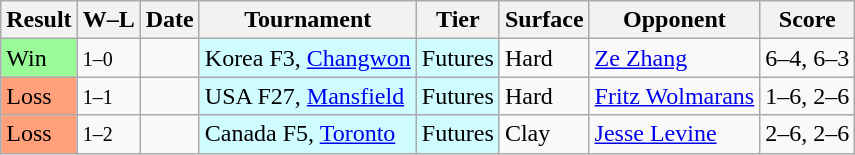<table class="sortable wikitable">
<tr>
<th>Result</th>
<th class="unsortable">W–L</th>
<th>Date</th>
<th>Tournament</th>
<th>Tier</th>
<th>Surface</th>
<th>Opponent</th>
<th class="unsortable">Score</th>
</tr>
<tr>
<td bgcolor=98FB98>Win</td>
<td><small>1–0</small></td>
<td></td>
<td style="background:#cffcff;">Korea F3, <a href='#'>Changwon</a></td>
<td style="background:#cffcff;">Futures</td>
<td>Hard</td>
<td> <a href='#'>Ze Zhang</a></td>
<td>6–4, 6–3</td>
</tr>
<tr>
<td bgcolor=FFA07A>Loss</td>
<td><small>1–1</small></td>
<td></td>
<td style="background:#cffcff;">USA F27, <a href='#'>Mansfield</a></td>
<td style="background:#cffcff;">Futures</td>
<td>Hard</td>
<td> <a href='#'>Fritz Wolmarans</a></td>
<td>1–6, 2–6</td>
</tr>
<tr>
<td bgcolor=FFA07A>Loss</td>
<td><small>1–2</small></td>
<td></td>
<td style="background:#cffcff;">Canada F5, <a href='#'>Toronto</a></td>
<td style="background:#cffcff;">Futures</td>
<td>Clay</td>
<td> <a href='#'>Jesse Levine</a></td>
<td>2–6, 2–6</td>
</tr>
</table>
